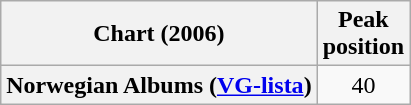<table class="wikitable plainrowheaders" style="text-align:center">
<tr>
<th>Chart (2006)</th>
<th>Peak<br>position</th>
</tr>
<tr>
<th scope="row">Norwegian Albums (<a href='#'>VG-lista</a>)</th>
<td>40</td>
</tr>
</table>
